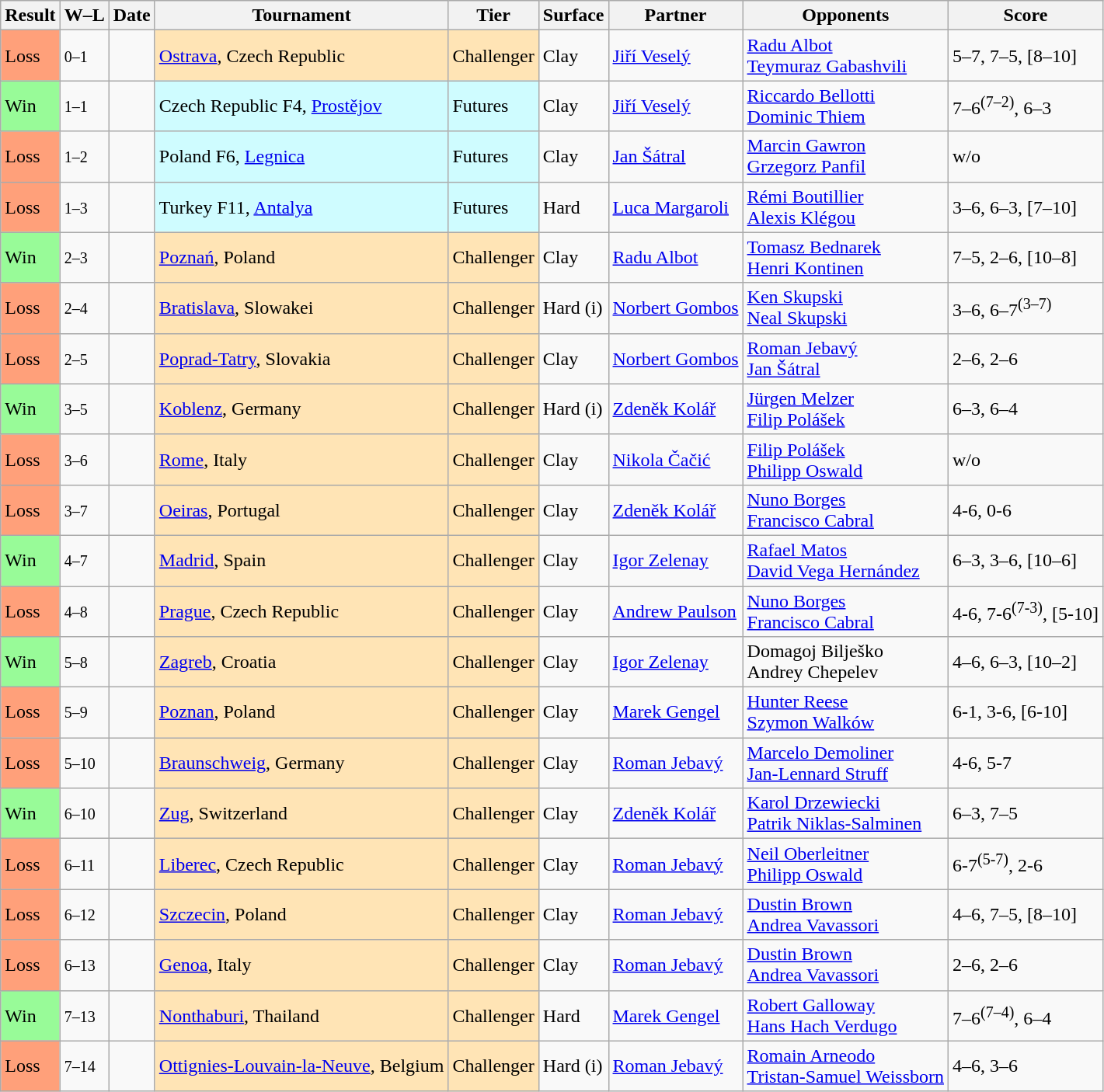<table class="sortable wikitable">
<tr>
<th>Result</th>
<th class="unsortable">W–L</th>
<th>Date</th>
<th>Tournament</th>
<th>Tier</th>
<th>Surface</th>
<th>Partner</th>
<th>Opponents</th>
<th class="unsortable">Score</th>
</tr>
<tr>
<td style="background:#ffa07a;">Loss</td>
<td><small>0–1</small></td>
<td><a href='#'></a></td>
<td style="background:moccasin;"><a href='#'>Ostrava</a>, Czech Republic</td>
<td style="background:moccasin;">Challenger</td>
<td>Clay</td>
<td> <a href='#'>Jiří Veselý</a></td>
<td> <a href='#'>Radu Albot</a><br> <a href='#'>Teymuraz Gabashvili</a></td>
<td>5–7, 7–5, [8–10]</td>
</tr>
<tr>
<td style="background:#98fb98;">Win</td>
<td><small>1–1</small></td>
<td></td>
<td style="background:#cffcff;">Czech Republic F4, <a href='#'>Prostějov</a></td>
<td style="background:#cffcff;">Futures</td>
<td>Clay</td>
<td> <a href='#'>Jiří Veselý</a></td>
<td> <a href='#'>Riccardo Bellotti</a> <br> <a href='#'>Dominic Thiem</a></td>
<td>7–6<sup>(7–2)</sup>, 6–3</td>
</tr>
<tr>
<td style="background:#ffa07a;">Loss</td>
<td><small>1–2</small></td>
<td></td>
<td style="background:#cffcff;">Poland F6, <a href='#'>Legnica</a></td>
<td style="background:#cffcff;">Futures</td>
<td>Clay</td>
<td> <a href='#'>Jan Šátral</a></td>
<td> <a href='#'>Marcin Gawron</a><br> <a href='#'>Grzegorz Panfil</a></td>
<td>w/o</td>
</tr>
<tr>
<td style="background:#ffa07a;">Loss</td>
<td><small>1–3</small></td>
<td></td>
<td style="background:#cffcff;">Turkey F11, <a href='#'>Antalya</a></td>
<td style="background:#cffcff;">Futures</td>
<td>Hard</td>
<td> <a href='#'>Luca Margaroli</a></td>
<td> <a href='#'>Rémi Boutillier</a> <br> <a href='#'>Alexis Klégou</a></td>
<td>3–6, 6–3, [7–10]</td>
</tr>
<tr>
<td style="background:#98fb98;">Win</td>
<td><small>2–3</small></td>
<td><a href='#'></a></td>
<td style="background:moccasin;"><a href='#'>Poznań</a>, Poland</td>
<td style="background:moccasin;">Challenger</td>
<td>Clay</td>
<td> <a href='#'>Radu Albot</a></td>
<td> <a href='#'>Tomasz Bednarek</a> <br> <a href='#'>Henri Kontinen</a></td>
<td>7–5, 2–6, [10–8]</td>
</tr>
<tr>
<td style="background:#ffa07a;">Loss</td>
<td><small>2–4</small></td>
<td><a href='#'></a></td>
<td style="background:moccasin;"><a href='#'>Bratislava</a>, Slowakei</td>
<td style="background:moccasin;">Challenger</td>
<td>Hard (i)</td>
<td> <a href='#'>Norbert Gombos</a></td>
<td> <a href='#'>Ken Skupski</a> <br> <a href='#'>Neal Skupski</a></td>
<td>3–6, 6–7<sup>(3–7)</sup></td>
</tr>
<tr>
<td style="background:#ffa07a;">Loss</td>
<td><small>2–5</small></td>
<td><a href='#'></a></td>
<td style="background:moccasin;"><a href='#'>Poprad-Tatry</a>, Slovakia</td>
<td style="background:moccasin;">Challenger</td>
<td>Clay</td>
<td> <a href='#'>Norbert Gombos</a></td>
<td> <a href='#'>Roman Jebavý</a> <br> <a href='#'>Jan Šátral</a></td>
<td>2–6, 2–6</td>
</tr>
<tr>
<td style="background:#98fb98;">Win</td>
<td><small>3–5</small></td>
<td><a href='#'></a></td>
<td style="background:moccasin;"><a href='#'>Koblenz</a>, Germany</td>
<td style="background:moccasin;">Challenger</td>
<td>Hard (i)</td>
<td> <a href='#'>Zdeněk Kolář</a></td>
<td> <a href='#'>Jürgen Melzer</a><br> <a href='#'>Filip Polášek</a></td>
<td>6–3, 6–4</td>
</tr>
<tr>
<td style="background:#ffa07a;">Loss</td>
<td><small>3–6</small></td>
<td><a href='#'></a></td>
<td style="background:moccasin;"><a href='#'>Rome</a>, Italy</td>
<td style="background:moccasin;">Challenger</td>
<td>Clay</td>
<td> <a href='#'>Nikola Čačić</a></td>
<td> <a href='#'>Filip Polášek</a> <br> <a href='#'>Philipp Oswald</a></td>
<td>w/o</td>
</tr>
<tr>
<td style="background:#ffa07a;">Loss</td>
<td><small>3–7</small></td>
<td><a href='#'></a></td>
<td style="background:moccasin;"><a href='#'>Oeiras</a>, Portugal</td>
<td style="background:moccasin;">Challenger</td>
<td>Clay</td>
<td> <a href='#'>Zdeněk Kolář</a></td>
<td> <a href='#'>Nuno Borges</a><br> <a href='#'>Francisco Cabral</a></td>
<td>4-6, 0-6</td>
</tr>
<tr>
<td style="background:#98fb98;">Win</td>
<td><small>4–7</small></td>
<td><a href='#'></a></td>
<td style="background:moccasin;"><a href='#'>Madrid</a>, Spain</td>
<td style="background:moccasin;">Challenger</td>
<td>Clay</td>
<td> <a href='#'>Igor Zelenay</a></td>
<td> <a href='#'>Rafael Matos</a><br> <a href='#'>David Vega Hernández</a></td>
<td>6–3, 3–6, [10–6]</td>
</tr>
<tr>
<td style="background:#ffa07a;">Loss</td>
<td><small>4–8</small></td>
<td><a href='#'></a></td>
<td style="background:moccasin;"><a href='#'>Prague</a>, Czech Republic</td>
<td style="background:moccasin;">Challenger</td>
<td>Clay</td>
<td> <a href='#'>Andrew Paulson</a></td>
<td> <a href='#'>Nuno Borges</a><br> <a href='#'>Francisco Cabral</a></td>
<td>4-6, 7-6<sup>(7-3)</sup>, [5-10]</td>
</tr>
<tr>
<td style="background:#98fb98;">Win</td>
<td><small>5–8</small></td>
<td><a href='#'></a></td>
<td style="background:moccasin;"><a href='#'>Zagreb</a>, Croatia</td>
<td style="background:moccasin;">Challenger</td>
<td>Clay</td>
<td> <a href='#'>Igor Zelenay</a></td>
<td> Domagoj Bilješko<br> Andrey Chepelev</td>
<td>4–6, 6–3, [10–2]</td>
</tr>
<tr>
<td style="background:#ffa07a;">Loss</td>
<td><small>5–9</small></td>
<td><a href='#'></a></td>
<td style="background:moccasin;"><a href='#'>Poznan</a>, Poland</td>
<td style="background:moccasin;">Challenger</td>
<td>Clay</td>
<td> <a href='#'>Marek Gengel</a></td>
<td> <a href='#'>Hunter Reese</a><br> <a href='#'>Szymon Walków</a></td>
<td>6-1, 3-6, [6-10]</td>
</tr>
<tr>
<td style="background:#ffa07a;">Loss</td>
<td><small>5–10</small></td>
<td><a href='#'></a></td>
<td style="background:moccasin;"><a href='#'>Braunschweig</a>, Germany</td>
<td style="background:moccasin;">Challenger</td>
<td>Clay</td>
<td> <a href='#'>Roman Jebavý</a></td>
<td> <a href='#'>Marcelo Demoliner</a><br> <a href='#'>Jan-Lennard Struff</a></td>
<td>4-6, 5-7</td>
</tr>
<tr>
<td style="background:#98fb98;">Win</td>
<td><small>6–10</small></td>
<td><a href='#'></a></td>
<td style="background:moccasin;"><a href='#'>Zug</a>, Switzerland</td>
<td style="background:moccasin;">Challenger</td>
<td>Clay</td>
<td> <a href='#'>Zdeněk Kolář</a></td>
<td> <a href='#'>Karol Drzewiecki</a><br> <a href='#'>Patrik Niklas-Salminen</a></td>
<td>6–3, 7–5</td>
</tr>
<tr>
<td style="background:#ffa07a;">Loss</td>
<td><small>6–11</small></td>
<td><a href='#'></a></td>
<td style="background:moccasin;"><a href='#'>Liberec</a>, Czech Republic</td>
<td style="background:moccasin;">Challenger</td>
<td>Clay</td>
<td> <a href='#'>Roman Jebavý</a></td>
<td> <a href='#'>Neil Oberleitner</a><br> <a href='#'>Philipp Oswald</a></td>
<td>6-7<sup>(5-7)</sup>, 2-6</td>
</tr>
<tr>
<td style="background:#ffa07a;">Loss</td>
<td><small>6–12</small></td>
<td><a href='#'></a></td>
<td style="background:moccasin;"><a href='#'>Szczecin</a>, Poland</td>
<td style="background:moccasin;">Challenger</td>
<td>Clay</td>
<td> <a href='#'>Roman Jebavý</a></td>
<td> <a href='#'>Dustin Brown</a><br> <a href='#'>Andrea Vavassori</a></td>
<td>4–6, 7–5, [8–10]</td>
</tr>
<tr>
<td style="background:#ffa07a;">Loss</td>
<td><small>6–13</small></td>
<td><a href='#'></a></td>
<td style="background:moccasin;"><a href='#'>Genoa</a>, Italy</td>
<td style="background:moccasin;">Challenger</td>
<td>Clay</td>
<td> <a href='#'>Roman Jebavý</a></td>
<td> <a href='#'>Dustin Brown</a><br> <a href='#'>Andrea Vavassori</a></td>
<td>2–6, 2–6</td>
</tr>
<tr>
<td style="background:#98fb98;">Win</td>
<td><small>7–13</small></td>
<td><a href='#'></a></td>
<td style="background:moccasin;"><a href='#'>Nonthaburi</a>, Thailand</td>
<td style="background:moccasin;">Challenger</td>
<td>Hard</td>
<td> <a href='#'>Marek Gengel</a></td>
<td> <a href='#'>Robert Galloway</a><br> <a href='#'>Hans Hach Verdugo</a></td>
<td>7–6<sup>(7–4)</sup>, 6–4</td>
</tr>
<tr>
<td style="background:#ffa07a;">Loss</td>
<td><small>7–14</small></td>
<td><a href='#'></a></td>
<td style="background:moccasin;"><a href='#'>Ottignies-Louvain-la-Neuve</a>, Belgium</td>
<td style="background:moccasin;">Challenger</td>
<td>Hard (i)</td>
<td> <a href='#'>Roman Jebavý</a></td>
<td> <a href='#'>Romain Arneodo</a><br> <a href='#'>Tristan-Samuel Weissborn</a></td>
<td>4–6, 3–6</td>
</tr>
</table>
